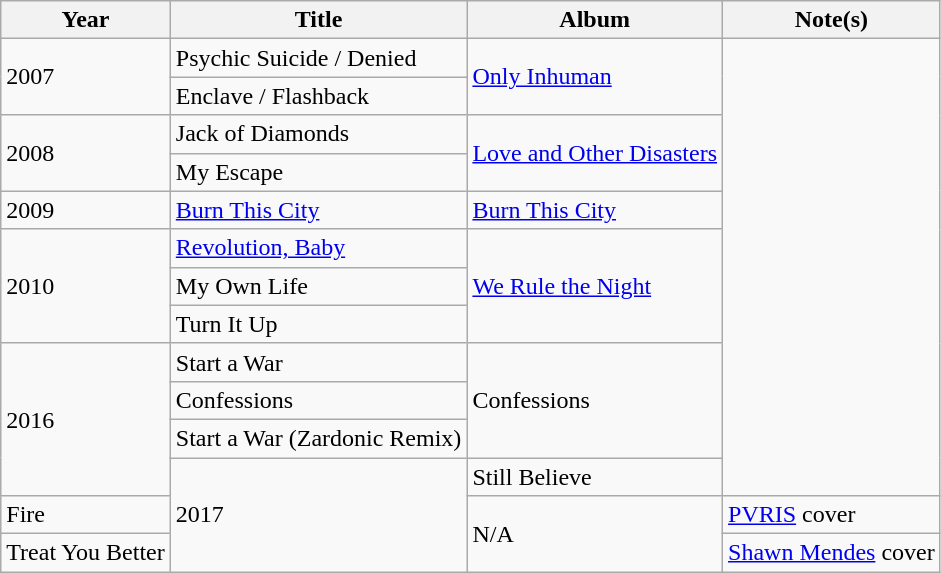<table class="wikitable" border="1">
<tr>
<th>Year</th>
<th>Title</th>
<th>Album</th>
<th>Note(s)</th>
</tr>
<tr>
<td rowspan="2">2007</td>
<td>Psychic Suicide / Denied</td>
<td rowspan="2"><a href='#'>Only Inhuman</a></td>
</tr>
<tr>
<td>Enclave / Flashback</td>
</tr>
<tr>
<td rowspan="2">2008</td>
<td>Jack of Diamonds</td>
<td rowspan="2"><a href='#'>Love and Other Disasters</a></td>
</tr>
<tr>
<td>My Escape</td>
</tr>
<tr>
<td>2009</td>
<td><a href='#'>Burn This City</a></td>
<td><a href='#'>Burn This City</a></td>
</tr>
<tr>
<td rowspan="3">2010</td>
<td><a href='#'>Revolution, Baby</a></td>
<td rowspan="3"><a href='#'>We Rule the Night</a></td>
</tr>
<tr>
<td>My Own Life</td>
</tr>
<tr>
<td>Turn It Up</td>
</tr>
<tr>
<td rowspan="4">2016</td>
<td>Start a War</td>
<td rowspan="3">Confessions</td>
</tr>
<tr>
<td>Confessions</td>
</tr>
<tr>
<td>Start a War (Zardonic Remix)</td>
</tr>
<tr>
<td rowspan="3">2017</td>
<td>Still Believe</td>
</tr>
<tr>
<td>Fire</td>
<td rowspan="2">N/A</td>
<td><a href='#'>PVRIS</a> cover</td>
</tr>
<tr>
<td>Treat You Better</td>
<td><a href='#'>Shawn Mendes</a> cover</td>
</tr>
</table>
